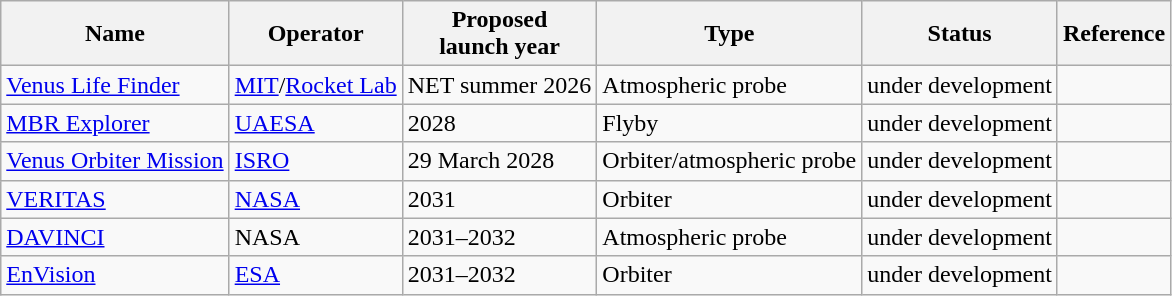<table class="wikitable sortable">
<tr>
<th>Name</th>
<th>Operator</th>
<th>Proposed <br>launch year</th>
<th>Type</th>
<th>Status</th>
<th>Reference</th>
</tr>
<tr>
<td><a href='#'>Venus Life Finder</a></td>
<td> <a href='#'>MIT</a>/<a href='#'>Rocket Lab</a></td>
<td>NET summer 2026</td>
<td>Atmospheric probe</td>
<td>under development</td>
<td></td>
</tr>
<tr>
<td><a href='#'>MBR Explorer</a></td>
<td> <a href='#'>UAESA</a></td>
<td>2028</td>
<td>Flyby</td>
<td>under development</td>
<td></td>
</tr>
<tr>
<td><a href='#'>Venus Orbiter Mission</a></td>
<td> <a href='#'>ISRO</a></td>
<td>29 March 2028</td>
<td>Orbiter/atmospheric probe</td>
<td>under development</td>
<td></td>
</tr>
<tr>
<td><a href='#'>VERITAS</a></td>
<td> <a href='#'>NASA</a></td>
<td>2031</td>
<td>Orbiter</td>
<td>under development</td>
<td></td>
</tr>
<tr>
<td><a href='#'>DAVINCI</a></td>
<td> NASA</td>
<td>2031–2032</td>
<td>Atmospheric probe</td>
<td>under development</td>
<td></td>
</tr>
<tr>
<td><a href='#'>EnVision</a></td>
<td> <a href='#'>ESA</a></td>
<td>2031–2032</td>
<td>Orbiter</td>
<td>under development</td>
<td></td>
</tr>
</table>
